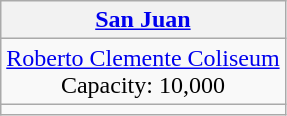<table class="wikitable" style="text-align:center;">
<tr>
<th><a href='#'>San Juan</a></th>
</tr>
<tr>
<td><a href='#'>Roberto Clemente Coliseum</a><br>Capacity: 10,000</td>
</tr>
<tr>
<td></td>
</tr>
</table>
